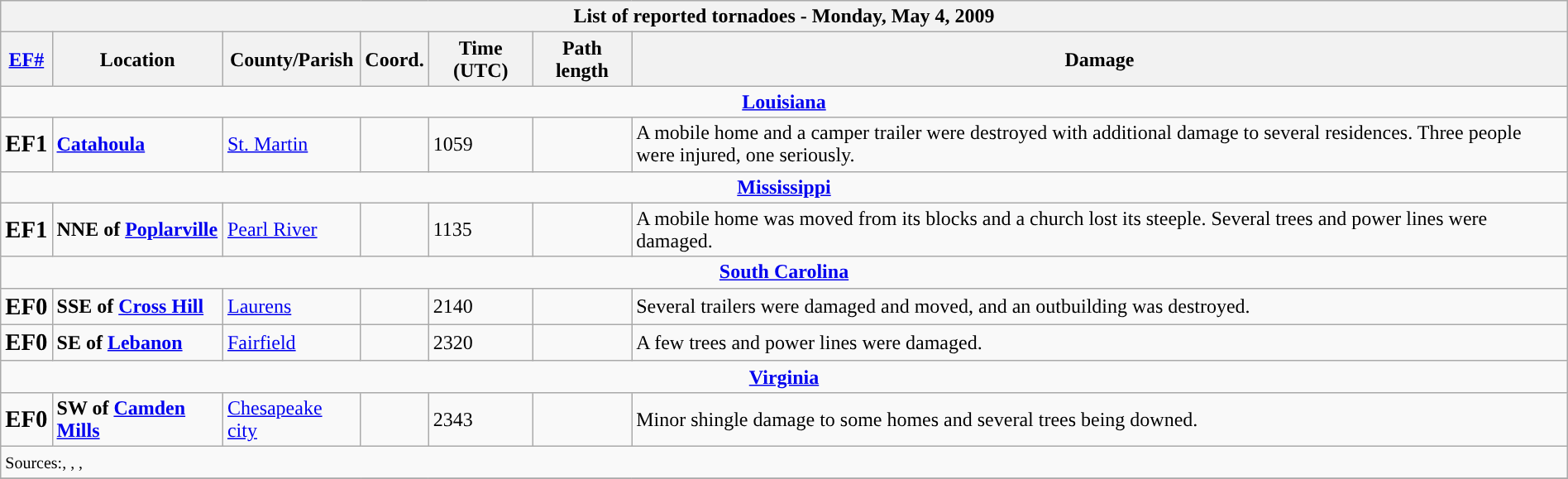<table class="wikitable collapsible" width="100%">
<tr>
<th colspan="7">List of reported tornadoes - Monday, May 4, 2009</th>
</tr>
<tr>
<th><a href='#'>EF#</a></th>
<th>Location</th>
<th>County/Parish</th>
<th>Coord.</th>
<th>Time (UTC)</th>
<th>Path length</th>
<th>Damage</th>
</tr>
<tr>
<td colspan="7" align=center><strong><a href='#'>Louisiana</a></strong></td>
</tr>
<tr>
<td><big><strong>EF1</strong></big></td>
<td><strong><a href='#'>Catahoula</a></strong></td>
<td><a href='#'>St. Martin</a></td>
<td></td>
<td>1059</td>
<td></td>
<td>A mobile home and a camper trailer were destroyed with additional damage to several residences. Three people were injured, one seriously.</td>
</tr>
<tr>
<td colspan="7" align=center><strong><a href='#'>Mississippi</a></strong></td>
</tr>
<tr>
<td><big><strong>EF1</strong></big></td>
<td><strong>NNE of <a href='#'>Poplarville</a></strong></td>
<td><a href='#'>Pearl River</a></td>
<td></td>
<td>1135</td>
<td></td>
<td>A mobile home was moved from its blocks and a church lost its steeple. Several trees and power lines were damaged.</td>
</tr>
<tr>
<td colspan="7" align=center><strong><a href='#'>South Carolina</a></strong></td>
</tr>
<tr>
<td><big><strong>EF0</strong></big></td>
<td><strong>SSE of <a href='#'>Cross Hill</a></strong></td>
<td><a href='#'>Laurens</a></td>
<td></td>
<td>2140</td>
<td></td>
<td>Several trailers were damaged and moved, and an outbuilding was destroyed.</td>
</tr>
<tr>
<td><big><strong>EF0</strong></big></td>
<td><strong>SE of <a href='#'>Lebanon</a></strong></td>
<td><a href='#'>Fairfield</a></td>
<td></td>
<td>2320</td>
<td></td>
<td>A few trees and power lines were damaged.</td>
</tr>
<tr>
<td colspan="7" align=center><strong><a href='#'>Virginia</a></strong></td>
</tr>
<tr>
<td><big><strong>EF0</strong></big></td>
<td><strong>SW of <a href='#'>Camden Mills</a></strong></td>
<td><a href='#'>Chesapeake city</a></td>
<td></td>
<td>2343</td>
<td></td>
<td>Minor shingle damage to some homes and several trees being downed.</td>
</tr>
<tr>
<td colspan="7"><small>Sources:, , , </small></td>
</tr>
<tr>
</tr>
</table>
